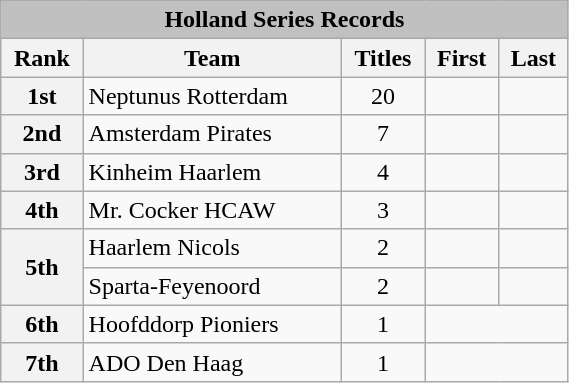<table class="wikitable" style="text-align:center; width:30%;">
<tr>
<td bgcolor="silver" colspan="5"><strong>Holland Series Records</strong></td>
</tr>
<tr>
<th>Rank</th>
<th>Team</th>
<th>Titles</th>
<th>First</th>
<th>Last</th>
</tr>
<tr>
<th>1st</th>
<td style="text-align:left">Neptunus Rotterdam</td>
<td>20</td>
<td></td>
<td></td>
</tr>
<tr>
<th rowspan=1>2nd</th>
<td style="text-align:left">Amsterdam Pirates</td>
<td>7</td>
<td></td>
<td></td>
</tr>
<tr>
<th>3rd</th>
<td style="text-align:left">Kinheim Haarlem</td>
<td>4</td>
<td></td>
<td></td>
</tr>
<tr>
<th>4th</th>
<td style="text-align:left">Mr. Cocker HCAW</td>
<td>3</td>
<td></td>
<td></td>
</tr>
<tr>
<th rowspan="2">5th</th>
<td style="text-align:left">Haarlem Nicols</td>
<td>2</td>
<td></td>
<td></td>
</tr>
<tr>
<td style="text-align:left">Sparta-Feyenoord</td>
<td>2</td>
<td></td>
<td></td>
</tr>
<tr>
<th>6th</th>
<td style="text-align:left">Hoofddorp Pioniers</td>
<td>1</td>
<td colspan=2></td>
</tr>
<tr>
<th>7th</th>
<td style="text-align:left">ADO Den Haag</td>
<td>1</td>
<td colspan=2></td>
</tr>
</table>
